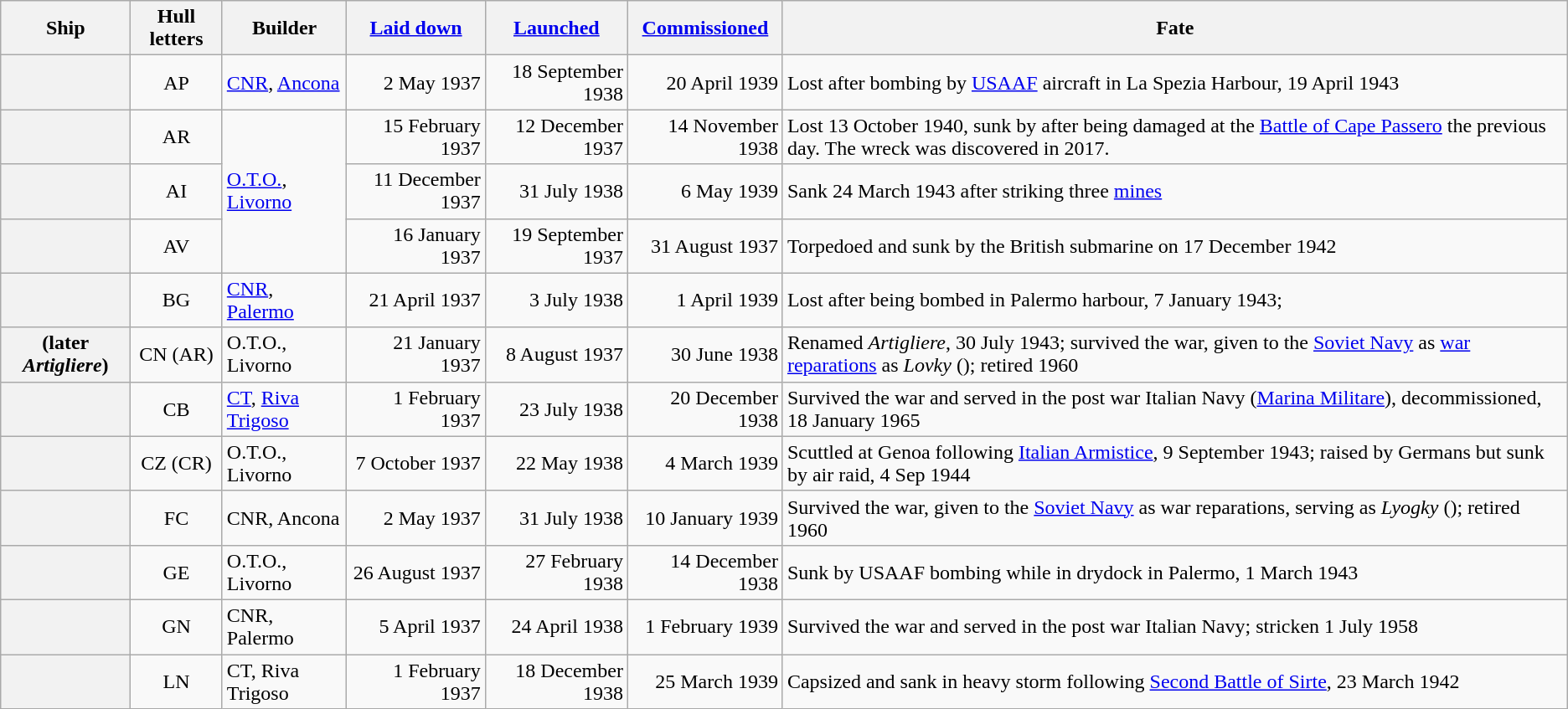<table class="wikitable plainrowheaders">
<tr>
<th scope="col">Ship</th>
<th scope="col">Hull letters</th>
<th scope="col">Builder</th>
<th scope="col"><a href='#'>Laid down</a></th>
<th scope="col"><a href='#'>Launched</a></th>
<th scope="col"><a href='#'>Commissioned</a></th>
<th scope="col">Fate</th>
</tr>
<tr>
<th scope="row"></th>
<td style="text-align: center;">AP</td>
<td><a href='#'>CNR</a>, <a href='#'>Ancona</a></td>
<td style="text-align: right;">2 May 1937</td>
<td style="text-align: right;">18 September 1938</td>
<td style="text-align: right;">20 April 1939</td>
<td>Lost after bombing by <a href='#'>USAAF</a> aircraft in La Spezia Harbour, 19 April 1943</td>
</tr>
<tr>
<th scope="row"></th>
<td style="text-align: center;">AR</td>
<td rowspan=3><a href='#'>O.T.O.</a>, <a href='#'>Livorno</a></td>
<td style="text-align: right;">15 February 1937</td>
<td style="text-align: right;">12 December 1937</td>
<td style="text-align: right;">14 November 1938</td>
<td>Lost 13 October 1940, sunk by  after being damaged at the <a href='#'>Battle of Cape Passero</a> the previous day.  The wreck was discovered in 2017.</td>
</tr>
<tr>
<th scope="row"></th>
<td style="text-align: center;">AI</td>
<td style="text-align: right;">11 December 1937</td>
<td style="text-align: right;">31 July 1938</td>
<td style="text-align: right;">6 May 1939</td>
<td>Sank 24 March 1943 after striking three <a href='#'>mines</a></td>
</tr>
<tr>
<th scope="row"></th>
<td style="text-align: center;">AV</td>
<td style="text-align: right;">16 January 1937</td>
<td style="text-align: right;">19 September 1937</td>
<td style="text-align: right;">31 August 1937</td>
<td>Torpedoed and sunk by the British submarine  on 17 December 1942</td>
</tr>
<tr>
<th scope="row"></th>
<td style="text-align: center;">BG</td>
<td><a href='#'>CNR</a>, <a href='#'>Palermo</a></td>
<td style="text-align: right;">21 April 1937</td>
<td style="text-align: right;">3 July 1938</td>
<td style="text-align: right;">1 April 1939</td>
<td>Lost after being bombed in Palermo harbour, 7 January 1943;</td>
</tr>
<tr>
<th scope="row"> (later <em>Artigliere</em>)</th>
<td style="text-align: center;">CN (AR)</td>
<td>O.T.O., Livorno</td>
<td style="text-align: right;">21 January 1937</td>
<td style="text-align: right;">8 August 1937</td>
<td style="text-align: right;">30 June 1938</td>
<td>Renamed <em>Artigliere</em>, 30 July 1943; survived the war, given to the <a href='#'>Soviet Navy</a> as <a href='#'>war reparations</a> as <em>Lovky</em> (); retired 1960</td>
</tr>
<tr>
<th scope="row"></th>
<td style="text-align: center;">CB</td>
<td><a href='#'>CT</a>, <a href='#'>Riva Trigoso</a></td>
<td style="text-align: right;">1 February 1937</td>
<td style="text-align: right;">23 July 1938</td>
<td style="text-align: right;">20 December 1938</td>
<td>Survived the war and served in the post war Italian Navy (<a href='#'>Marina Militare</a>), decommissioned, 18 January 1965</td>
</tr>
<tr>
<th scope="row"></th>
<td style="text-align: center;">CZ (CR)</td>
<td>O.T.O., Livorno</td>
<td style="text-align: right;">7 October 1937</td>
<td style="text-align: right;">22 May 1938</td>
<td style="text-align: right;">4 March 1939</td>
<td>Scuttled at Genoa following <a href='#'>Italian Armistice</a>, 9 September 1943; raised by Germans but sunk by air raid, 4 Sep 1944</td>
</tr>
<tr>
<th scope="row"></th>
<td style="text-align: center;">FC</td>
<td>CNR, Ancona</td>
<td style="text-align: right;">2 May 1937</td>
<td style="text-align: right;">31 July 1938</td>
<td style="text-align: right;">10 January 1939</td>
<td>Survived the war, given to the <a href='#'>Soviet Navy</a> as war reparations, serving as <em>Lyogky</em> (); retired 1960</td>
</tr>
<tr>
<th scope="row"></th>
<td style="text-align: center;">GE</td>
<td>O.T.O., Livorno</td>
<td style="text-align: right;">26 August 1937</td>
<td style="text-align: right;">27 February 1938</td>
<td style="text-align: right;">14 December 1938</td>
<td>Sunk by USAAF bombing while in drydock in Palermo, 1 March 1943</td>
</tr>
<tr>
<th scope="row"></th>
<td style="text-align: center;">GN</td>
<td>CNR, Palermo</td>
<td style="text-align: right;">5 April 1937</td>
<td style="text-align: right;">24 April 1938</td>
<td style="text-align: right;">1 February 1939</td>
<td>Survived the war and served in the post war Italian Navy; stricken 1 July 1958</td>
</tr>
<tr>
<th scope="row"></th>
<td style="text-align: center;">LN</td>
<td>CT, Riva Trigoso</td>
<td style="text-align: right;">1 February 1937</td>
<td style="text-align: right;">18 December 1938</td>
<td style="text-align: right;">25 March 1939</td>
<td>Capsized and sank in heavy storm following <a href='#'>Second Battle of Sirte</a>, 23 March 1942</td>
</tr>
</table>
